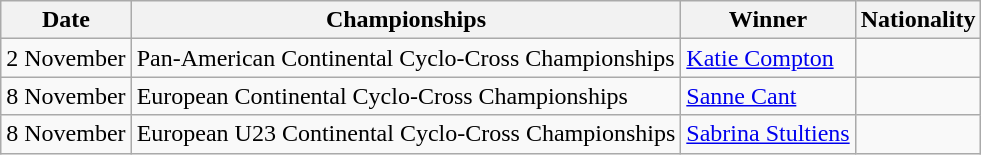<table class="wikitable sortable">
<tr>
<th>Date</th>
<th>Championships</th>
<th>Winner</th>
<th>Nationality</th>
</tr>
<tr>
<td>2 November</td>
<td> Pan-American Continental Cyclo-Cross Championships</td>
<td><a href='#'>Katie Compton</a></td>
<td></td>
</tr>
<tr>
<td>8 November</td>
<td> European Continental Cyclo-Cross Championships</td>
<td><a href='#'>Sanne Cant</a></td>
<td></td>
</tr>
<tr>
<td>8 November</td>
<td> European U23 Continental Cyclo-Cross Championships</td>
<td><a href='#'>Sabrina Stultiens</a></td>
<td></td>
</tr>
</table>
